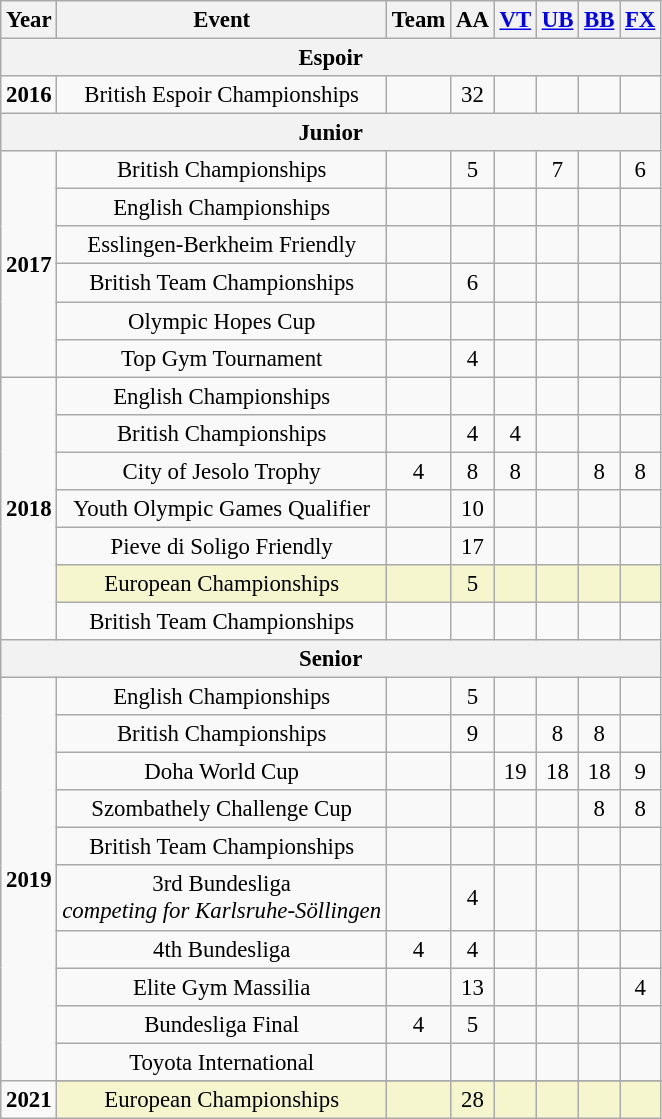<table class="wikitable" style="text-align:center; font-size:95%;">
<tr>
<th align="center">Year</th>
<th align="center">Event</th>
<th align="center">Team</th>
<th align="center">AA</th>
<th ! align="center"><a href='#'>VT</a></th>
<th ! align="center"><a href='#'>UB</a></th>
<th ! align="center"><a href='#'>BB</a></th>
<th ! align="center"><a href='#'>FX</a></th>
</tr>
<tr>
<th colspan="8"><strong>Espoir</strong></th>
</tr>
<tr>
<td rowspan="1"><strong>2016</strong></td>
<td>British Espoir Championships</td>
<td></td>
<td>32</td>
<td></td>
<td></td>
<td></td>
<td></td>
</tr>
<tr>
<th colspan="8"><strong>Junior</strong></th>
</tr>
<tr>
<td rowspan="6"><strong>2017</strong></td>
<td>British Championships</td>
<td></td>
<td>5</td>
<td></td>
<td>7</td>
<td></td>
<td>6</td>
</tr>
<tr>
<td>English Championships</td>
<td></td>
<td></td>
<td></td>
<td></td>
<td></td>
<td></td>
</tr>
<tr>
<td>Esslingen-Berkheim Friendly</td>
<td></td>
<td></td>
<td></td>
<td></td>
<td></td>
<td></td>
</tr>
<tr>
<td>British Team Championships</td>
<td></td>
<td>6</td>
<td></td>
<td></td>
<td></td>
<td></td>
</tr>
<tr>
<td>Olympic Hopes Cup</td>
<td></td>
<td></td>
<td></td>
<td></td>
<td></td>
<td></td>
</tr>
<tr>
<td>Top Gym Tournament</td>
<td></td>
<td>4</td>
<td></td>
<td></td>
<td></td>
<td></td>
</tr>
<tr>
<td rowspan="7"><strong>2018</strong></td>
<td>English Championships</td>
<td></td>
<td></td>
<td></td>
<td></td>
<td></td>
<td></td>
</tr>
<tr>
<td>British Championships</td>
<td></td>
<td>4</td>
<td>4</td>
<td></td>
<td></td>
<td></td>
</tr>
<tr>
<td>City of Jesolo Trophy</td>
<td>4</td>
<td>8</td>
<td>8</td>
<td></td>
<td>8</td>
<td>8</td>
</tr>
<tr>
<td>Youth Olympic Games Qualifier</td>
<td></td>
<td>10</td>
<td></td>
<td></td>
<td></td>
<td></td>
</tr>
<tr>
<td>Pieve di Soligo Friendly</td>
<td></td>
<td>17</td>
<td></td>
<td></td>
<td></td>
<td></td>
</tr>
<tr bgcolor=#F5F6CE>
<td>European Championships</td>
<td></td>
<td>5</td>
<td></td>
<td></td>
<td></td>
<td></td>
</tr>
<tr>
<td>British Team Championships</td>
<td></td>
<td></td>
<td></td>
<td></td>
<td></td>
<td></td>
</tr>
<tr>
<th colspan="8">Senior</th>
</tr>
<tr>
<td rowspan="10"><strong>2019</strong></td>
<td>English Championships</td>
<td></td>
<td>5</td>
<td></td>
<td></td>
<td></td>
<td></td>
</tr>
<tr>
<td>British Championships</td>
<td></td>
<td>9</td>
<td></td>
<td>8</td>
<td>8</td>
<td></td>
</tr>
<tr>
<td>Doha World Cup</td>
<td></td>
<td></td>
<td>19</td>
<td>18</td>
<td>18</td>
<td>9</td>
</tr>
<tr>
<td>Szombathely Challenge Cup</td>
<td></td>
<td></td>
<td></td>
<td></td>
<td>8</td>
<td>8</td>
</tr>
<tr>
<td>British Team Championships</td>
<td></td>
<td></td>
<td></td>
<td></td>
<td></td>
<td></td>
</tr>
<tr>
<td>3rd Bundesliga<br><em>competing for Karlsruhe-Söllingen</em></td>
<td></td>
<td>4</td>
<td></td>
<td></td>
<td></td>
<td></td>
</tr>
<tr>
<td>4th Bundesliga</td>
<td>4</td>
<td>4</td>
<td></td>
<td></td>
<td></td>
<td></td>
</tr>
<tr>
<td>Elite Gym Massilia</td>
<td></td>
<td>13</td>
<td></td>
<td></td>
<td></td>
<td>4</td>
</tr>
<tr>
<td>Bundesliga Final</td>
<td>4</td>
<td>5</td>
<td></td>
<td></td>
<td></td>
<td></td>
</tr>
<tr>
<td>Toyota International</td>
<td></td>
<td></td>
<td></td>
<td></td>
<td></td>
<td></td>
</tr>
<tr>
<td rowspan="7"><strong>2021</strong></td>
</tr>
<tr bgcolor=#F5F6CE>
<td>European Championships</td>
<td></td>
<td>28</td>
<td></td>
<td></td>
<td></td>
<td></td>
</tr>
</table>
